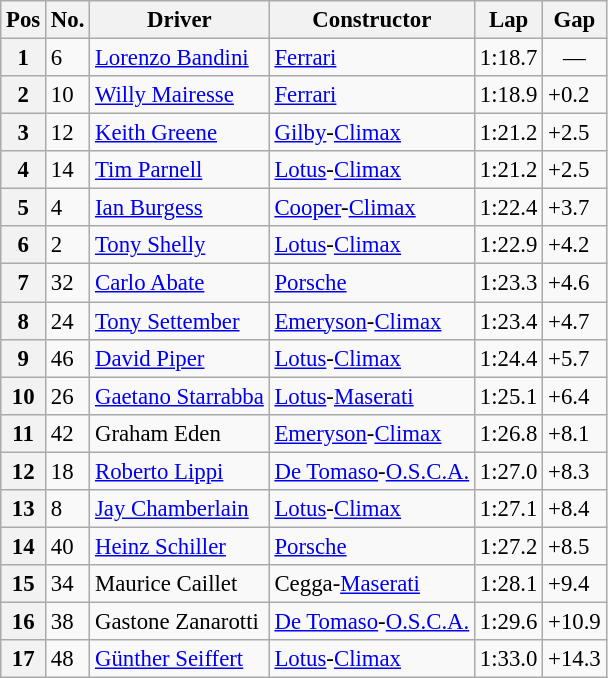<table class="wikitable" style="font-size: 95%">
<tr>
<th>Pos</th>
<th>No.</th>
<th>Driver</th>
<th>Constructor</th>
<th>Lap</th>
<th>Gap</th>
</tr>
<tr>
<th>1</th>
<td>6</td>
<td> <a href='#'>Lorenzo Bandini</a></td>
<td><a href='#'>Ferrari</a></td>
<td>1:18.7</td>
<td align="center">—</td>
</tr>
<tr>
<th>2</th>
<td>10</td>
<td> <a href='#'>Willy Mairesse</a></td>
<td><a href='#'>Ferrari</a></td>
<td>1:18.9</td>
<td>+0.2</td>
</tr>
<tr>
<th>3</th>
<td>12</td>
<td> <a href='#'>Keith Greene</a></td>
<td><a href='#'>Gilby</a>-<a href='#'>Climax</a></td>
<td>1:21.2</td>
<td>+2.5</td>
</tr>
<tr>
<th>4</th>
<td>14</td>
<td> <a href='#'>Tim Parnell</a></td>
<td><a href='#'>Lotus</a>-<a href='#'>Climax</a></td>
<td>1:21.2</td>
<td>+2.5</td>
</tr>
<tr>
<th>5</th>
<td>4</td>
<td> <a href='#'>Ian Burgess</a></td>
<td><a href='#'>Cooper</a>-<a href='#'>Climax</a></td>
<td>1:22.4</td>
<td>+3.7</td>
</tr>
<tr>
<th>6</th>
<td>2</td>
<td> <a href='#'>Tony Shelly</a></td>
<td><a href='#'>Lotus</a>-<a href='#'>Climax</a></td>
<td>1:22.9</td>
<td>+4.2</td>
</tr>
<tr>
<th>7</th>
<td>32</td>
<td> <a href='#'>Carlo Abate</a></td>
<td><a href='#'>Porsche</a></td>
<td>1:23.3</td>
<td>+4.6</td>
</tr>
<tr>
<th>8</th>
<td>24</td>
<td> <a href='#'>Tony Settember</a></td>
<td><a href='#'>Emeryson</a>-<a href='#'>Climax</a></td>
<td>1:23.4</td>
<td>+4.7</td>
</tr>
<tr>
<th>9</th>
<td>46</td>
<td> <a href='#'>David Piper</a></td>
<td><a href='#'>Lotus</a>-<a href='#'>Climax</a></td>
<td>1:24.4</td>
<td>+5.7</td>
</tr>
<tr>
<th>10</th>
<td>26</td>
<td> <a href='#'>Gaetano Starrabba</a></td>
<td><a href='#'>Lotus</a>-<a href='#'>Maserati</a></td>
<td>1:25.1</td>
<td>+6.4</td>
</tr>
<tr>
<th>11</th>
<td>42</td>
<td> Graham Eden</td>
<td><a href='#'>Emeryson</a>-<a href='#'>Climax</a></td>
<td>1:26.8</td>
<td>+8.1</td>
</tr>
<tr>
<th>12</th>
<td>18</td>
<td> <a href='#'>Roberto Lippi</a></td>
<td><a href='#'>De Tomaso</a>-<a href='#'>O.S.C.A.</a></td>
<td>1:27.0</td>
<td>+8.3</td>
</tr>
<tr>
<th>13</th>
<td>8</td>
<td> <a href='#'>Jay Chamberlain</a></td>
<td><a href='#'>Lotus</a>-<a href='#'>Climax</a></td>
<td>1:27.1</td>
<td>+8.4</td>
</tr>
<tr>
<th>14</th>
<td>40</td>
<td> <a href='#'>Heinz Schiller</a></td>
<td><a href='#'>Porsche</a></td>
<td>1:27.2</td>
<td>+8.5</td>
</tr>
<tr>
<th>15</th>
<td>34</td>
<td> Maurice Caillet</td>
<td>Cegga-<a href='#'>Maserati</a></td>
<td>1:28.1</td>
<td>+9.4</td>
</tr>
<tr>
<th>16</th>
<td>38</td>
<td> Gastone Zanarotti</td>
<td><a href='#'>De Tomaso</a>-<a href='#'>O.S.C.A.</a></td>
<td>1:29.6</td>
<td>+10.9</td>
</tr>
<tr>
<th>17</th>
<td>48</td>
<td> <a href='#'>Günther Seiffert</a></td>
<td><a href='#'>Lotus</a>-<a href='#'>Climax</a></td>
<td>1:33.0</td>
<td>+14.3</td>
</tr>
</table>
